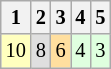<table class="wikitable" style="font-size: 85%;">
<tr>
<th>1</th>
<th>2</th>
<th>3</th>
<th>4</th>
<th>5</th>
</tr>
<tr align="center">
<td style="background:#FFFFBF;">10</td>
<td style="background:#DFDFDF;">8</td>
<td style="background:#FFDF9F;">6</td>
<td style="background:#DFFFDF;">4</td>
<td style="background:#DFFFDF;">3</td>
</tr>
</table>
